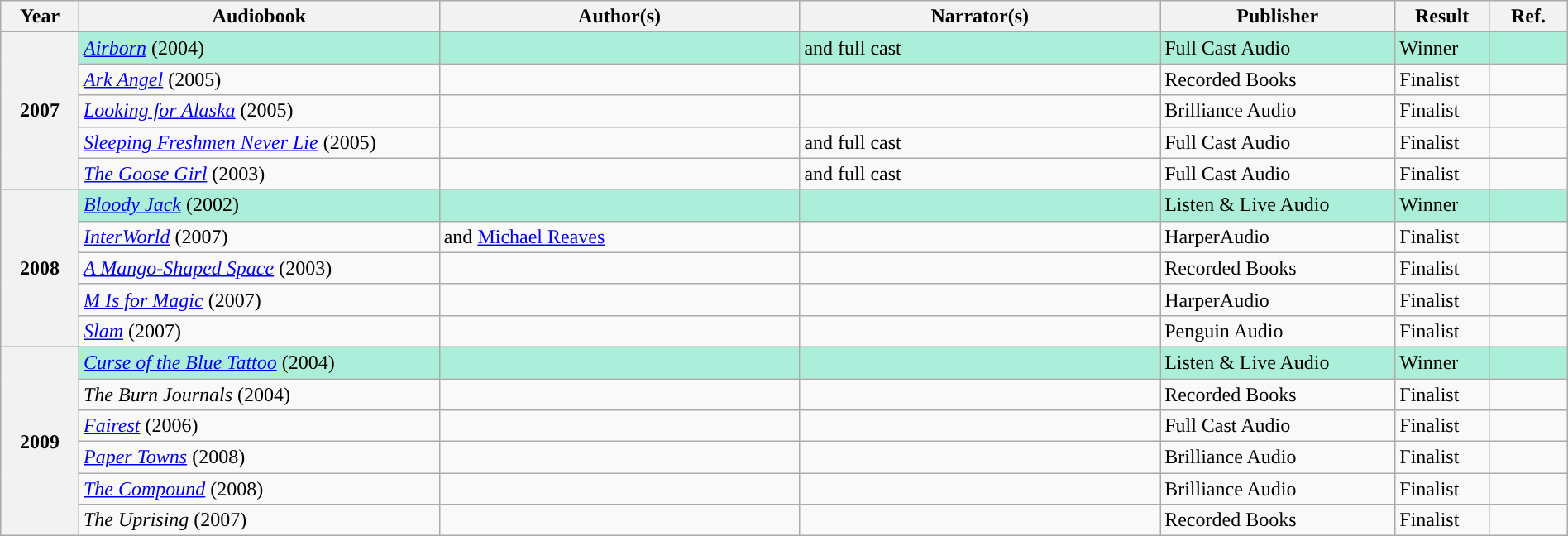<table class="wikitable sortable mw-collapsible" style="width:100%">
<tr>
<th scope="col" width="5%">Year</th>
<th scope="col" width="23%">Audiobook</th>
<th scope="col" width="23%">Author(s)</th>
<th scope="col" width="23%">Narrator(s)</th>
<th scope="col" width="15%”">Publisher</th>
<th scope="col" width=“6%”>Result</th>
<th scope="col" width="5%">Ref.</th>
</tr>
<tr style="background:#ABEED9">
<th rowspan="5">2007<br></th>
<td><em><a href='#'>Airborn</a></em> (2004)</td>
<td></td>
<td> and full cast</td>
<td>Full Cast Audio</td>
<td>Winner</td>
<td></td>
</tr>
<tr>
<td><em><a href='#'>Ark Angel</a></em> (2005)</td>
<td></td>
<td></td>
<td>Recorded Books</td>
<td>Finalist</td>
<td></td>
</tr>
<tr>
<td><em><a href='#'>Looking for Alaska</a></em> (2005)</td>
<td></td>
<td></td>
<td>Brilliance Audio</td>
<td>Finalist</td>
<td></td>
</tr>
<tr>
<td><em><a href='#'>Sleeping Freshmen Never Lie</a></em> (2005)</td>
<td></td>
<td> and full cast</td>
<td>Full Cast Audio</td>
<td>Finalist</td>
<td></td>
</tr>
<tr>
<td><em><a href='#'>The Goose Girl</a></em> (2003)</td>
<td></td>
<td> and full cast</td>
<td>Full Cast Audio</td>
<td>Finalist</td>
<td></td>
</tr>
<tr style="background:#ABEED9">
<th rowspan="5">2008<br></th>
<td><em><a href='#'>Bloody Jack</a></em> (2002)</td>
<td></td>
<td></td>
<td>Listen & Live Audio</td>
<td>Winner</td>
<td></td>
</tr>
<tr>
<td><em><a href='#'>InterWorld</a></em> (2007)</td>
<td> and <a href='#'>Michael Reaves</a></td>
<td></td>
<td>HarperAudio</td>
<td>Finalist</td>
<td></td>
</tr>
<tr>
<td><em><a href='#'>A Mango-Shaped Space</a></em> (2003)</td>
<td></td>
<td></td>
<td>Recorded Books</td>
<td>Finalist</td>
<td></td>
</tr>
<tr>
<td><em><a href='#'>M Is for Magic</a></em> (2007)</td>
<td></td>
<td></td>
<td>HarperAudio</td>
<td>Finalist</td>
<td></td>
</tr>
<tr>
<td><em><a href='#'>Slam</a></em> (2007)</td>
<td></td>
<td></td>
<td>Penguin Audio</td>
<td>Finalist</td>
<td></td>
</tr>
<tr style="background:#ABEED9">
<th rowspan="6">2009<br></th>
<td><em><a href='#'>Curse of the Blue Tattoo</a></em> (2004)</td>
<td></td>
<td></td>
<td>Listen & Live Audio</td>
<td>Winner</td>
<td></td>
</tr>
<tr>
<td><em>The Burn Journals</em> (2004)</td>
<td></td>
<td></td>
<td>Recorded Books</td>
<td>Finalist</td>
<td></td>
</tr>
<tr>
<td><em><a href='#'>Fairest</a></em> (2006)</td>
<td></td>
<td></td>
<td>Full Cast Audio</td>
<td>Finalist</td>
<td></td>
</tr>
<tr>
<td><em><a href='#'>Paper Towns</a></em> (2008)</td>
<td></td>
<td></td>
<td>Brilliance Audio</td>
<td>Finalist</td>
<td></td>
</tr>
<tr>
<td><em><a href='#'>The Compound</a></em> (2008)</td>
<td></td>
<td></td>
<td>Brilliance Audio</td>
<td>Finalist</td>
<td></td>
</tr>
<tr>
<td><em>The Uprising</em> (2007)</td>
<td></td>
<td></td>
<td>Recorded Books</td>
<td>Finalist</td>
<td></td>
</tr>
</table>
